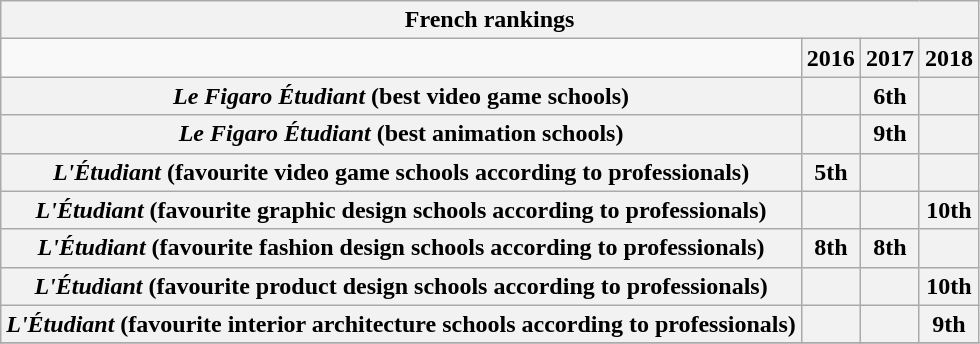<table class="wikitable">
<tr>
<th scope="col" colspan=4><div>French rankings</div></th>
</tr>
<tr>
<td></td>
<th scope="col">2016</th>
<th scope="col">2017</th>
<th scope="col">2018</th>
</tr>
<tr>
<th><em>Le Figaro Étudiant</em> (best video game schools)</th>
<th></th>
<th>6th</th>
<th></th>
</tr>
<tr>
<th><em>Le Figaro Étudiant</em> (best animation schools)</th>
<th></th>
<th>9th</th>
<th></th>
</tr>
<tr>
<th><em>L'Étudiant</em> (favourite video game schools according to professionals)</th>
<th>5th</th>
<th></th>
<th></th>
</tr>
<tr>
<th><em>L'Étudiant</em> (favourite graphic design schools according to professionals)</th>
<th></th>
<th></th>
<th>10th</th>
</tr>
<tr>
<th><em>L'Étudiant</em> (favourite fashion design schools according to professionals)</th>
<th>8th</th>
<th>8th</th>
<th></th>
</tr>
<tr>
<th><em>L'Étudiant</em> (favourite product design schools according to professionals)</th>
<th></th>
<th></th>
<th>10th</th>
</tr>
<tr>
<th><em>L'Étudiant</em> (favourite interior architecture schools according to professionals)</th>
<th></th>
<th></th>
<th>9th</th>
</tr>
<tr>
</tr>
</table>
